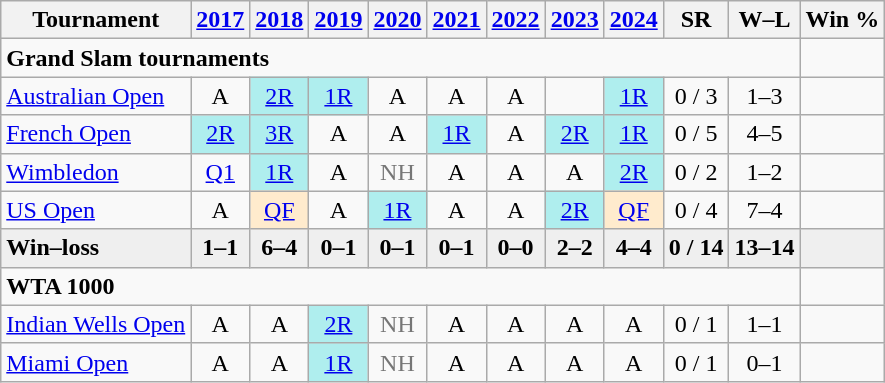<table class=wikitable style=text-align:center>
<tr>
<th>Tournament</th>
<th><a href='#'>2017</a></th>
<th><a href='#'>2018</a></th>
<th><a href='#'>2019</a></th>
<th><a href='#'>2020</a></th>
<th><a href='#'>2021</a></th>
<th><a href='#'>2022</a></th>
<th><a href='#'>2023</a></th>
<th><a href='#'>2024</a></th>
<th>SR</th>
<th>W–L</th>
<th>Win %</th>
</tr>
<tr>
<td colspan="11" align="left"><strong>Grand Slam tournaments</strong></td>
</tr>
<tr>
<td align=left><a href='#'>Australian Open</a></td>
<td>A</td>
<td bgcolor=afeeee><a href='#'>2R</a></td>
<td bgcolor=afeeee><a href='#'>1R</a></td>
<td>A</td>
<td>A</td>
<td>A</td>
<td></td>
<td bgcolor=afeeee><a href='#'>1R</a></td>
<td>0 / 3</td>
<td>1–3</td>
<td></td>
</tr>
<tr>
<td align=left><a href='#'>French Open</a></td>
<td bgcolor=afeeee><a href='#'>2R</a></td>
<td bgcolor=afeeee><a href='#'>3R</a></td>
<td>A</td>
<td>A</td>
<td bgcolor=afeeee><a href='#'>1R</a></td>
<td>A</td>
<td bgcolor=afeeee><a href='#'>2R</a></td>
<td bgcolor=afeeee><a href='#'>1R</a></td>
<td>0 / 5</td>
<td>4–5</td>
<td></td>
</tr>
<tr>
<td align=left><a href='#'>Wimbledon</a></td>
<td><a href='#'>Q1</a></td>
<td bgcolor=afeeee><a href='#'>1R</a></td>
<td>A</td>
<td style=color:#767676;>NH</td>
<td>A</td>
<td>A</td>
<td>A</td>
<td bgcolor=afeeee><a href='#'>2R</a></td>
<td>0 / 2</td>
<td>1–2</td>
<td></td>
</tr>
<tr>
<td align=left><a href='#'>US Open</a></td>
<td>A</td>
<td bgcolor=ffebcd><a href='#'>QF</a></td>
<td>A</td>
<td bgcolor=afeeee><a href='#'>1R</a></td>
<td>A</td>
<td>A</td>
<td bgcolor=afeeee><a href='#'>2R</a></td>
<td bgcolor=ffebcd><a href='#'>QF</a></td>
<td>0 / 4</td>
<td>7–4</td>
<td></td>
</tr>
<tr style=font-weight:bold;background:#efefef>
<td align=left>Win–loss</td>
<td>1–1</td>
<td>6–4</td>
<td>0–1</td>
<td>0–1</td>
<td>0–1</td>
<td>0–0</td>
<td>2–2</td>
<td>4–4</td>
<td>0 / 14</td>
<td>13–14</td>
<td></td>
</tr>
<tr>
<td colspan="11" align="left"><strong>WTA 1000</strong></td>
</tr>
<tr>
<td align=left><a href='#'>Indian Wells Open</a></td>
<td>A</td>
<td>A</td>
<td bgcolor=afeeee><a href='#'>2R</a></td>
<td style="color:#767676;">NH</td>
<td>A</td>
<td>A</td>
<td>A</td>
<td>A</td>
<td>0 / 1</td>
<td>1–1</td>
<td></td>
</tr>
<tr>
<td align=left><a href='#'>Miami Open</a></td>
<td>A</td>
<td>A</td>
<td bgcolor=afeeee><a href='#'>1R</a></td>
<td style=color:#767676;>NH</td>
<td>A</td>
<td>A</td>
<td>A</td>
<td>A</td>
<td>0 / 1</td>
<td>0–1</td>
<td></td>
</tr>
</table>
